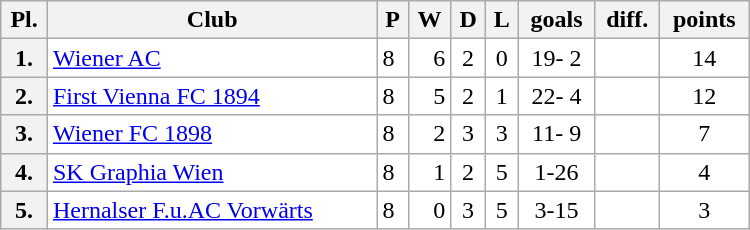<table class="wikitable" style="width:500px;">
<tr>
<th>Pl.</th>
<th>Club</th>
<th>P</th>
<th>W</th>
<th>D</th>
<th>L</th>
<th>goals</th>
<th>diff.</th>
<th>points</th>
</tr>
<tr align="left" valign="top" bgcolor="#ffffff">
<th>1.</th>
<td><a href='#'>Wiener AC</a></td>
<td align="left">8</td>
<td align="right">6</td>
<td align="center">2</td>
<td align="center">0</td>
<td align="center">19- 2</td>
<td align="right"></td>
<td align="center">14</td>
</tr>
<tr align="left" valign="top" bgcolor="#ffffff">
<th>2.</th>
<td><a href='#'>First Vienna FC 1894</a></td>
<td align="left">8</td>
<td align="right">5</td>
<td align="center">2</td>
<td align="center">1</td>
<td align="center">22- 4</td>
<td align="right"></td>
<td align="center">12</td>
</tr>
<tr align="left" valign="top" bgcolor="#ffffff">
<th>3.</th>
<td><a href='#'>Wiener FC 1898</a></td>
<td align="left">8</td>
<td align="right">2</td>
<td align="center">3</td>
<td align="center">3</td>
<td align="center">11- 9</td>
<td align="right"></td>
<td align="center">7</td>
</tr>
<tr align="left" valign="top" bgcolor="#ffffff">
<th>4.</th>
<td><a href='#'>SK Graphia Wien</a></td>
<td align="left">8</td>
<td align="right">1</td>
<td align="center">2</td>
<td align="center">5</td>
<td align="center">1-26</td>
<td align="right"></td>
<td align="center">4</td>
</tr>
<tr align="left" valign="top" bgcolor="#ffffff">
<th>5.</th>
<td><a href='#'>Hernalser F.u.AC Vorwärts</a></td>
<td align="left">8</td>
<td align="right">0</td>
<td align="center">3</td>
<td align="center">5</td>
<td align="center">3-15</td>
<td align="right"></td>
<td align="center">3</td>
</tr>
</table>
